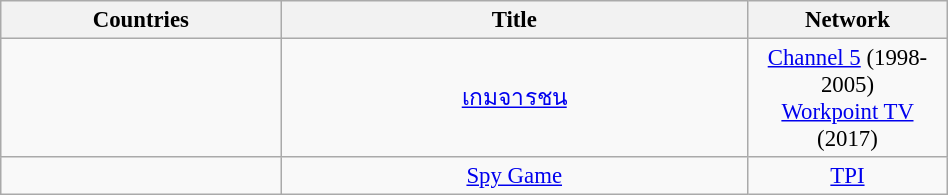<table class="wikitable" style="text-align:center; font-size:95%; line-height:18px; width:50%;">
<tr>
<th width="15%">Countries</th>
<th width="25%">Title</th>
<th width="10%">Network</th>
</tr>
<tr>
<td align="left"><strong></strong></td>
<td><a href='#'>เกมจารชน</a></td>
<td><a href='#'>Channel 5</a> (1998-2005)<br><a href='#'>Workpoint TV</a> (2017)</td>
</tr>
<tr>
<td align="left"><strong></strong></td>
<td><a href='#'>Spy Game</a></td>
<td><a href='#'>TPI</a></td>
</tr>
</table>
